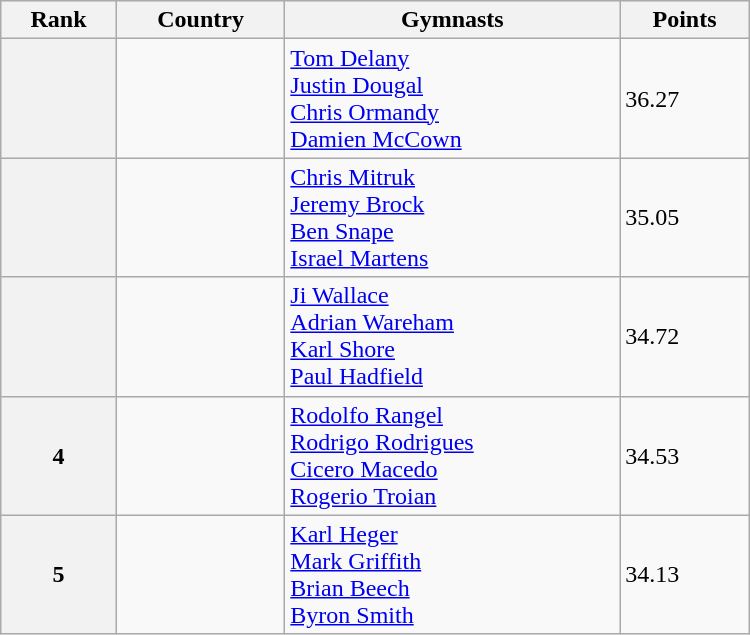<table class="wikitable" width=500>
<tr bgcolor="#efefef">
<th>Rank</th>
<th>Country</th>
<th>Gymnasts</th>
<th>Points</th>
</tr>
<tr>
<th></th>
<td></td>
<td><a href='#'>Tom Delany</a> <br> <a href='#'>Justin Dougal</a> <br> <a href='#'>Chris Ormandy</a><br> <a href='#'>Damien McCown</a></td>
<td>36.27</td>
</tr>
<tr>
<th></th>
<td></td>
<td><a href='#'>Chris Mitruk</a> <br> <a href='#'>Jeremy Brock</a> <br> <a href='#'>Ben Snape</a> <br> <a href='#'>Israel Martens</a></td>
<td>35.05</td>
</tr>
<tr>
<th></th>
<td></td>
<td><a href='#'>Ji Wallace</a> <br> <a href='#'>Adrian Wareham</a> <br> <a href='#'>Karl Shore</a> <br> <a href='#'>Paul Hadfield</a></td>
<td>34.72</td>
</tr>
<tr>
<th>4</th>
<td></td>
<td><a href='#'>Rodolfo Rangel</a> <br> <a href='#'>Rodrigo Rodrigues</a> <br> <a href='#'>Cicero Macedo</a> <br> <a href='#'>Rogerio Troian</a></td>
<td>34.53</td>
</tr>
<tr>
<th>5</th>
<td></td>
<td><a href='#'>Karl Heger</a> <br> <a href='#'>Mark Griffith</a> <br> <a href='#'>Brian Beech</a> <br> <a href='#'>Byron Smith</a></td>
<td>34.13</td>
</tr>
</table>
